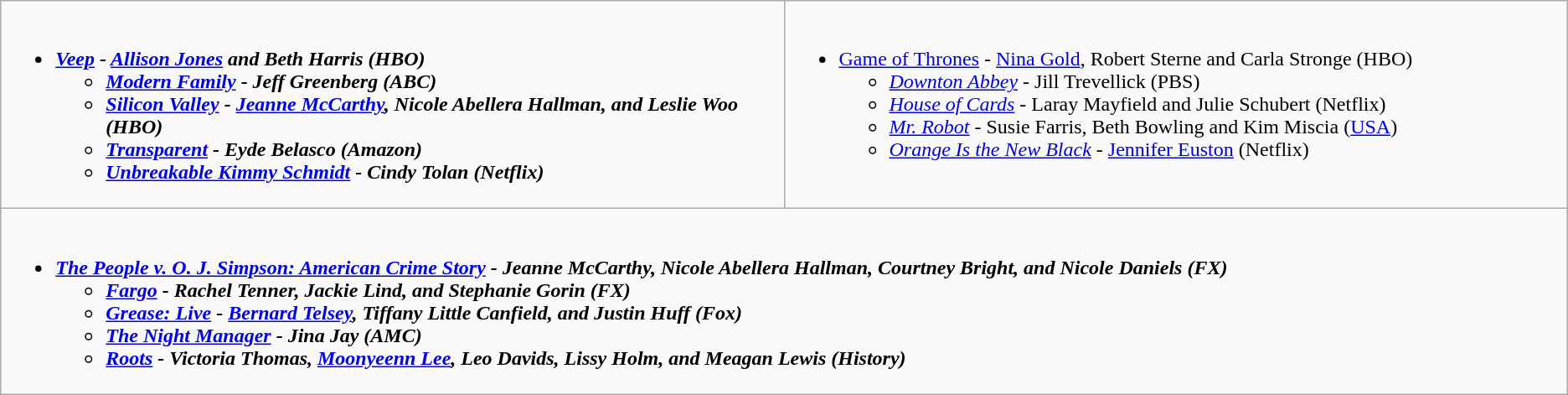<table class="wikitable">
<tr>
<td style="vertical-align:top;" width="50%"><br><ul><li><strong><em><a href='#'>Veep</a><em> - <a href='#'>Allison Jones</a> and Beth Harris (HBO)<strong><ul><li></em><a href='#'>Modern Family</a><em> - Jeff Greenberg (ABC)</li><li></em><a href='#'>Silicon Valley</a><em> - <a href='#'>Jeanne McCarthy</a>, Nicole Abellera Hallman, and Leslie Woo (HBO)</li><li></em><a href='#'>Transparent</a><em> - Eyde Belasco (Amazon)</li><li></em><a href='#'>Unbreakable Kimmy Schmidt</a><em> - Cindy Tolan (Netflix)</li></ul></li></ul></td>
<td style="vertical-align:top;" width="50%"><br><ul><li></em></strong><a href='#'>Game of Thrones</a></em> - <a href='#'>Nina Gold</a>, Robert Sterne and Carla Stronge (HBO)</strong><ul><li><em><a href='#'>Downton Abbey</a></em> - Jill Trevellick (PBS)</li><li><em><a href='#'>House of Cards</a></em> - Laray Mayfield and Julie Schubert (Netflix)</li><li><em><a href='#'>Mr. Robot</a></em> - Susie Farris, Beth Bowling and Kim Miscia (<a href='#'>USA</a>)</li><li><em><a href='#'>Orange Is the New Black</a></em> - <a href='#'>Jennifer Euston</a> (Netflix)</li></ul></li></ul></td>
</tr>
<tr>
<td style="vertical-align:top;" width="50%" colspan="2"><br><ul><li><strong><em><a href='#'>The People v. O. J. Simpson: American Crime Story</a><em> - Jeanne McCarthy, Nicole Abellera Hallman, Courtney Bright, and Nicole Daniels (FX)<strong><ul><li></em><a href='#'>Fargo</a><em> - Rachel Tenner, Jackie Lind, and Stephanie Gorin (FX)</li><li></em><a href='#'>Grease: Live</a><em> - <a href='#'>Bernard Telsey</a>, Tiffany Little Canfield, and Justin Huff (Fox)</li><li></em><a href='#'>The Night Manager</a><em> - Jina Jay (AMC)</li><li></em><a href='#'>Roots</a><em> - Victoria Thomas, <a href='#'>Moonyeenn Lee</a>, Leo Davids, Lissy Holm, and Meagan Lewis (History)</li></ul></li></ul></td>
</tr>
</table>
